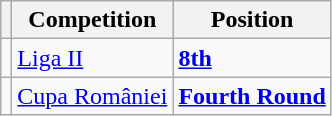<table class="wikitable">
<tr>
<th></th>
<th>Competition</th>
<th>Position</th>
</tr>
<tr>
<td></td>
<td><a href='#'>Liga II</a></td>
<td><strong><a href='#'>8th</a></strong></td>
</tr>
<tr>
<td></td>
<td><a href='#'>Cupa României</a></td>
<td><strong><a href='#'>Fourth Round</a></strong></td>
</tr>
</table>
